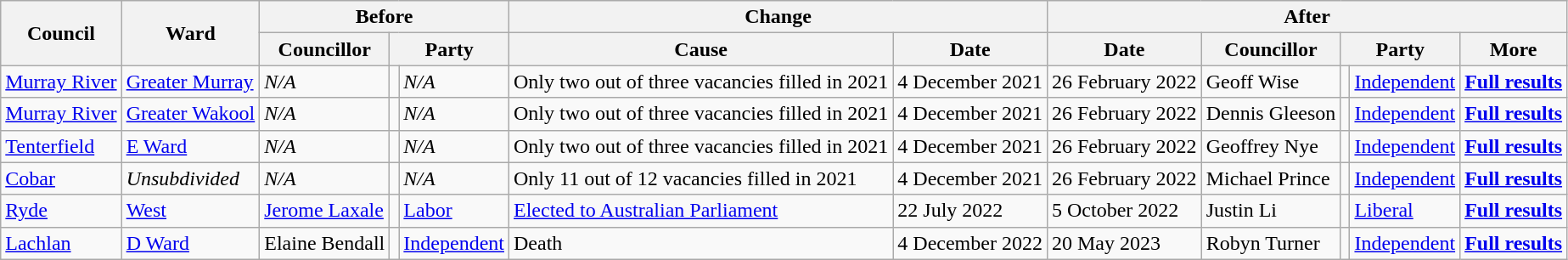<table class="wikitable sortable" style="border: none;">
<tr>
<th rowspan="2">Council</th>
<th rowspan="2">Ward</th>
<th colspan="3">Before</th>
<th colspan="2">Change</th>
<th colspan="7">After</th>
</tr>
<tr>
<th>Councillor</th>
<th colspan="2">Party</th>
<th>Cause</th>
<th>Date</th>
<th>Date</th>
<th>Councillor</th>
<th colspan="2">Party</th>
<th>More</th>
</tr>
<tr>
<td><a href='#'>Murray River</a></td>
<td><a href='#'>Greater Murray</a></td>
<td><em>N/A</em></td>
<td></td>
<td><em>N/A</em></td>
<td>Only two out of three vacancies filled in 2021</td>
<td>4 December 2021</td>
<td>26 February 2022</td>
<td>Geoff Wise</td>
<td></td>
<td><a href='#'>Independent</a></td>
<td><strong><a href='#'>Full results</a></strong></td>
</tr>
<tr>
<td><a href='#'>Murray River</a></td>
<td><a href='#'>Greater Wakool</a></td>
<td><em>N/A</em></td>
<td></td>
<td><em>N/A</em></td>
<td>Only two out of three vacancies filled in 2021</td>
<td>4 December 2021</td>
<td>26 February 2022</td>
<td>Dennis Gleeson</td>
<td></td>
<td><a href='#'>Independent</a></td>
<td><strong><a href='#'>Full results</a></strong></td>
</tr>
<tr>
<td><a href='#'>Tenterfield</a></td>
<td><a href='#'>E Ward</a></td>
<td><em>N/A</em></td>
<td></td>
<td><em>N/A</em></td>
<td>Only two out of three vacancies filled in 2021</td>
<td>4 December 2021</td>
<td>26 February 2022</td>
<td>Geoffrey Nye</td>
<td></td>
<td><a href='#'>Independent</a></td>
<td><strong><a href='#'>Full results</a></strong></td>
</tr>
<tr>
<td><a href='#'>Cobar</a></td>
<td><em>Unsubdivided</em></td>
<td><em>N/A</em></td>
<td></td>
<td><em>N/A</em></td>
<td>Only 11 out of 12 vacancies filled in 2021</td>
<td>4 December 2021</td>
<td>26 February 2022</td>
<td>Michael Prince</td>
<td></td>
<td><a href='#'>Independent</a></td>
<td><strong><a href='#'>Full results</a></strong></td>
</tr>
<tr>
<td><a href='#'>Ryde</a></td>
<td><a href='#'>West</a></td>
<td><a href='#'>Jerome Laxale</a></td>
<td></td>
<td><a href='#'>Labor</a></td>
<td><a href='#'>Elected to Australian Parliament</a></td>
<td>22 July 2022</td>
<td>5 October 2022</td>
<td>Justin Li</td>
<td></td>
<td><a href='#'>Liberal</a></td>
<td><strong><a href='#'>Full results</a></strong></td>
</tr>
<tr>
<td><a href='#'>Lachlan</a></td>
<td><a href='#'>D Ward</a></td>
<td>Elaine Bendall</td>
<td></td>
<td><a href='#'>Independent</a></td>
<td>Death</td>
<td>4 December 2022</td>
<td>20 May 2023</td>
<td>Robyn Turner</td>
<td></td>
<td><a href='#'>Independent</a></td>
<td><strong><a href='#'>Full results</a></strong></td>
</tr>
</table>
